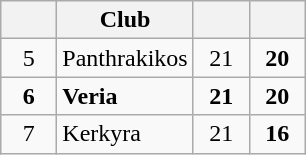<table class="wikitable" style="text-align:center">
<tr>
<th width=30></th>
<th>Club</th>
<th width=30></th>
<th width=30></th>
</tr>
<tr>
<td>5</td>
<td align=left>Panthrakikos</td>
<td>21</td>
<td><strong>20</strong></td>
</tr>
<tr>
<td><strong>6</strong></td>
<td align=left><strong>Veria</strong></td>
<td><strong>21</strong></td>
<td><strong>20</strong></td>
</tr>
<tr>
<td>7</td>
<td align=left>Kerkyra</td>
<td>21</td>
<td><strong>16</strong></td>
</tr>
</table>
